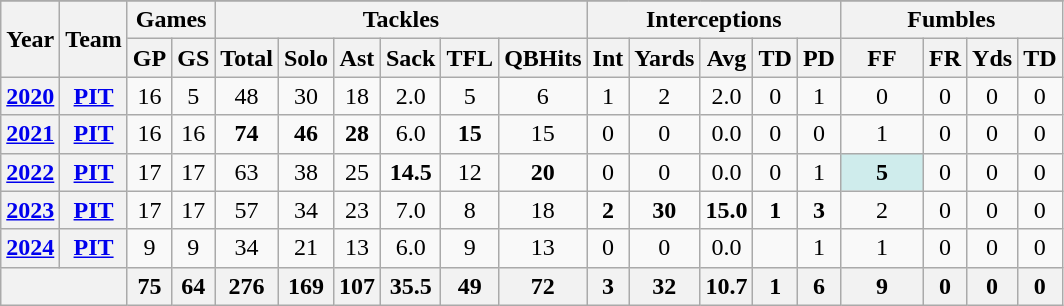<table class="wikitable" style="text-align:center">
<tr>
</tr>
<tr>
<th rowspan="2">Year</th>
<th rowspan="2">Team</th>
<th colspan="2">Games</th>
<th colspan="6">Tackles</th>
<th colspan="5">Interceptions</th>
<th colspan="4">Fumbles</th>
</tr>
<tr>
<th>GP</th>
<th>GS</th>
<th>Total</th>
<th>Solo</th>
<th>Ast</th>
<th>Sack</th>
<th>TFL</th>
<th>QBHits</th>
<th>Int</th>
<th>Yards</th>
<th>Avg</th>
<th>TD</th>
<th>PD</th>
<th>FF</th>
<th>FR</th>
<th>Yds</th>
<th>TD</th>
</tr>
<tr>
<th><a href='#'>2020</a></th>
<th><a href='#'>PIT</a></th>
<td>16</td>
<td>5</td>
<td>48</td>
<td>30</td>
<td>18</td>
<td>2.0</td>
<td>5</td>
<td>6</td>
<td>1</td>
<td>2</td>
<td>2.0</td>
<td>0</td>
<td>1</td>
<td>0</td>
<td>0</td>
<td>0</td>
<td>0</td>
</tr>
<tr>
<th><a href='#'>2021</a></th>
<th><a href='#'>PIT</a></th>
<td>16</td>
<td>16</td>
<td><strong>74</strong></td>
<td><strong>46</strong></td>
<td><strong>28</strong></td>
<td>6.0</td>
<td><strong>15</strong></td>
<td>15</td>
<td>0</td>
<td>0</td>
<td>0.0</td>
<td>0</td>
<td>0</td>
<td>1</td>
<td>0</td>
<td>0</td>
<td>0</td>
</tr>
<tr>
<th><a href='#'>2022</a></th>
<th><a href='#'>PIT</a></th>
<td>17</td>
<td>17</td>
<td>63</td>
<td>38</td>
<td>25</td>
<td><strong>14.5</strong></td>
<td>12</td>
<td><strong>20</strong></td>
<td>0</td>
<td>0</td>
<td>0.0</td>
<td>0</td>
<td>1</td>
<td style="background:#cfecec; width:3em;"><strong>5</strong></td>
<td>0</td>
<td>0</td>
<td>0</td>
</tr>
<tr>
<th><a href='#'>2023</a></th>
<th><a href='#'>PIT</a></th>
<td>17</td>
<td>17</td>
<td>57</td>
<td>34</td>
<td>23</td>
<td>7.0</td>
<td>8</td>
<td>18</td>
<td><strong>2</strong></td>
<td><strong>30</strong></td>
<td><strong>15.0</strong></td>
<td><strong>1</strong></td>
<td><strong>3</strong></td>
<td>2</td>
<td>0</td>
<td>0</td>
<td>0</td>
</tr>
<tr>
<th><a href='#'>2024</a></th>
<th><a href='#'>PIT</a></th>
<td>9</td>
<td>9</td>
<td>34</td>
<td>21</td>
<td>13</td>
<td>6.0</td>
<td>9</td>
<td>13</td>
<td>0</td>
<td>0</td>
<td>0.0</td>
<td></td>
<td>1</td>
<td>1</td>
<td>0</td>
<td>0</td>
<td>0</td>
</tr>
<tr>
<th colspan="2"></th>
<th>75</th>
<th>64</th>
<th>276</th>
<th>169</th>
<th>107</th>
<th>35.5</th>
<th>49</th>
<th>72</th>
<th>3</th>
<th>32</th>
<th>10.7</th>
<th>1</th>
<th>6</th>
<th>9</th>
<th>0</th>
<th>0</th>
<th>0</th>
</tr>
</table>
